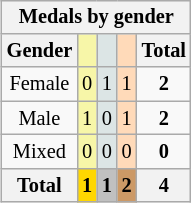<table class=wikitable style=font-size:85%;float:right;text-align:center>
<tr>
<th colspan=5>Medals by gender</th>
</tr>
<tr>
<th>Gender</th>
<td bgcolor=F7F6A8></td>
<td bgcolor=DCE5E5></td>
<td bgcolor=FFDAB9></td>
<th>Total</th>
</tr>
<tr>
<td>Female</td>
<td bgcolor=F7F6A8>0</td>
<td bgcolor=DCE5E5>1</td>
<td bgcolor=FFDAB9>1</td>
<td><strong>2</strong></td>
</tr>
<tr>
<td>Male</td>
<td bgcolor=F7F6A8>1</td>
<td bgcolor=DCE5E5>0</td>
<td bgcolor=FFDAB9>1</td>
<td><strong>2</strong></td>
</tr>
<tr>
<td>Mixed</td>
<td bgcolor=F7F6A8>0</td>
<td bgcolor=DCE5E5>0</td>
<td bgcolor=FFDAB9>0</td>
<td><strong>0</strong></td>
</tr>
<tr>
<th>Total</th>
<th style=background:gold>1</th>
<th style=background:silver>1</th>
<th style=background:#c96>2</th>
<th>4</th>
</tr>
</table>
